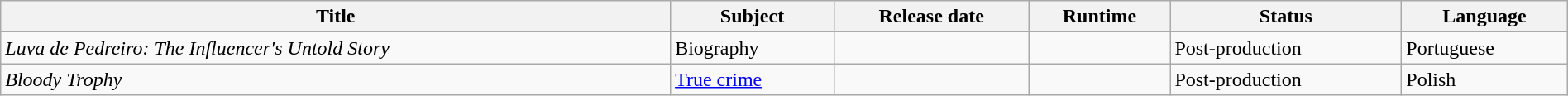<table class="wikitable sortable" style="width:100%;">
<tr>
<th>Title</th>
<th>Subject</th>
<th>Release date</th>
<th>Runtime</th>
<th>Status</th>
<th>Language</th>
</tr>
<tr>
<td><em>Luva de Pedreiro: The Influencer's Untold Story</em></td>
<td>Biography</td>
<td></td>
<td></td>
<td>Post-production</td>
<td>Portuguese</td>
</tr>
<tr>
<td><em>Bloody Trophy</em></td>
<td><a href='#'>True crime</a></td>
<td></td>
<td></td>
<td>Post-production</td>
<td>Polish</td>
</tr>
</table>
